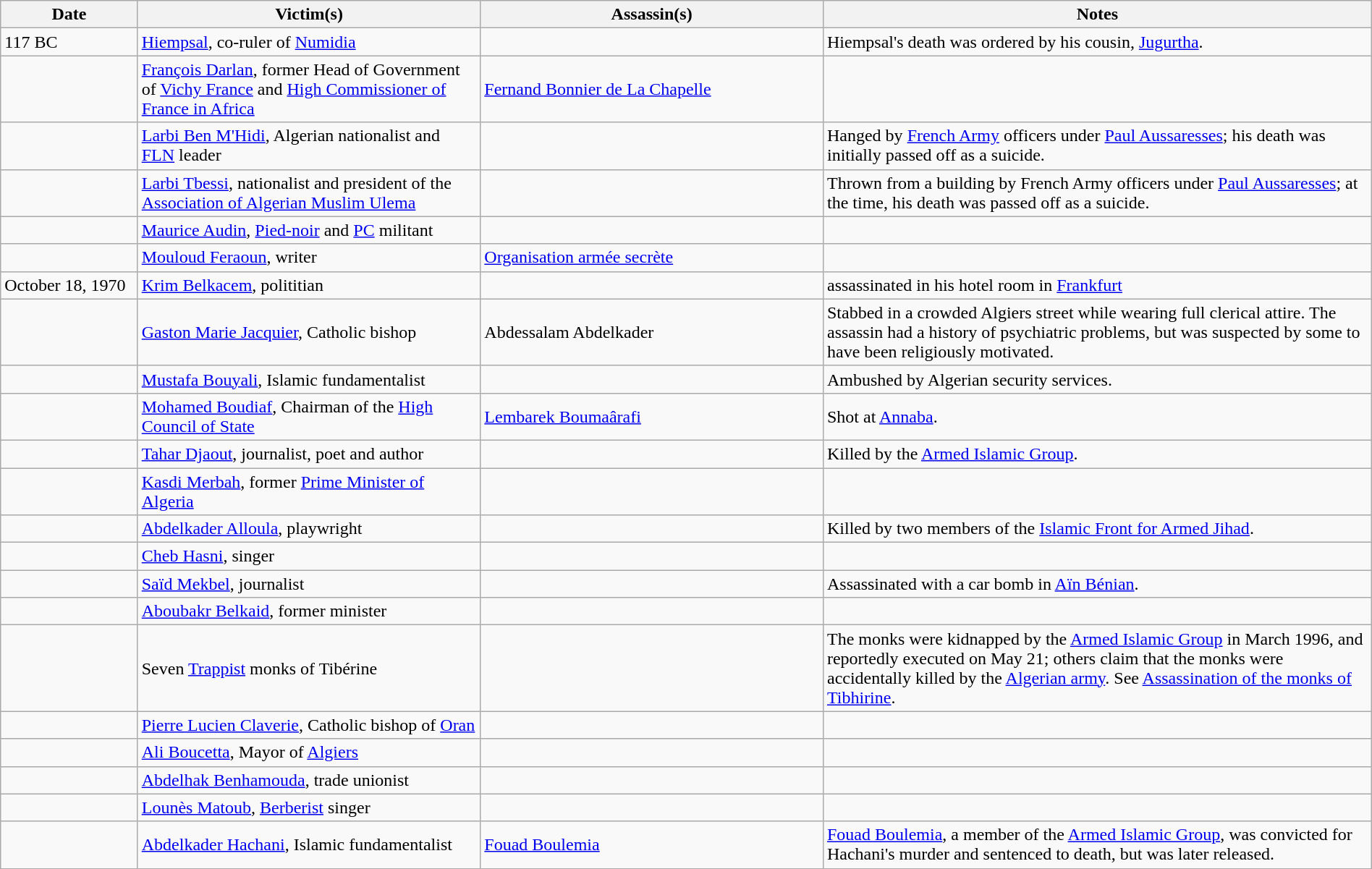<table class="wikitable sortable" style="width:100%">
<tr>
<th style="width:10%">Date</th>
<th style="width:25%">Victim(s)</th>
<th style="width:25%">Assassin(s)</th>
<th style="width:40%">Notes</th>
</tr>
<tr>
<td>117 BC</td>
<td><a href='#'>Hiempsal</a>, co-ruler of <a href='#'>Numidia</a></td>
<td></td>
<td>Hiempsal's death was ordered by his cousin, <a href='#'>Jugurtha</a>.</td>
</tr>
<tr>
<td></td>
<td><a href='#'>François Darlan</a>, former Head of Government of <a href='#'>Vichy France</a> and <a href='#'>High Commissioner of France in Africa</a></td>
<td><a href='#'>Fernand Bonnier de La Chapelle</a></td>
<td></td>
</tr>
<tr>
<td></td>
<td><a href='#'>Larbi Ben M'Hidi</a>, Algerian nationalist and <a href='#'>FLN</a> leader</td>
<td></td>
<td>Hanged by <a href='#'>French Army</a> officers under <a href='#'>Paul Aussaresses</a>; his death was initially passed off as a suicide.</td>
</tr>
<tr>
<td></td>
<td><a href='#'>Larbi Tbessi</a>, nationalist and president of the <a href='#'>Association of Algerian Muslim Ulema</a></td>
<td></td>
<td>Thrown from a building by French Army officers under <a href='#'>Paul Aussaresses</a>; at the time, his death was passed off as a suicide.</td>
</tr>
<tr>
<td></td>
<td><a href='#'>Maurice Audin</a>, <a href='#'>Pied-noir</a> and <a href='#'>PC</a> militant</td>
<td></td>
<td></td>
</tr>
<tr>
<td></td>
<td><a href='#'>Mouloud Feraoun</a>, writer</td>
<td><a href='#'>Organisation armée secrète</a></td>
<td></td>
</tr>
<tr>
<td>October 18, 1970</td>
<td><a href='#'>Krim Belkacem</a>, polititian</td>
<td></td>
<td>assassinated in his hotel room in <a href='#'>Frankfurt</a></td>
</tr>
<tr>
<td></td>
<td><a href='#'>Gaston Marie Jacquier</a>, Catholic bishop</td>
<td>Abdessalam Abdelkader</td>
<td>Stabbed in a crowded Algiers street while wearing full clerical attire. The assassin had a history of psychiatric problems, but was suspected by some to have been religiously motivated.</td>
</tr>
<tr>
<td></td>
<td><a href='#'>Mustafa Bouyali</a>, Islamic fundamentalist</td>
<td></td>
<td>Ambushed by Algerian security services.</td>
</tr>
<tr>
<td></td>
<td><a href='#'>Mohamed Boudiaf</a>, Chairman of the <a href='#'>High Council of State</a></td>
<td><a href='#'>Lembarek Boumaârafi</a></td>
<td>Shot at <a href='#'>Annaba</a>.</td>
</tr>
<tr>
<td></td>
<td><a href='#'>Tahar Djaout</a>, journalist, poet and author</td>
<td></td>
<td>Killed by the <a href='#'>Armed Islamic Group</a>.</td>
</tr>
<tr>
<td></td>
<td><a href='#'>Kasdi Merbah</a>, former <a href='#'>Prime Minister of Algeria</a></td>
<td></td>
<td></td>
</tr>
<tr>
<td></td>
<td><a href='#'>Abdelkader Alloula</a>, playwright</td>
<td></td>
<td>Killed by two members of the <a href='#'>Islamic Front for Armed Jihad</a>.</td>
</tr>
<tr>
<td></td>
<td><a href='#'>Cheb Hasni</a>, singer</td>
<td></td>
<td></td>
</tr>
<tr>
<td></td>
<td><a href='#'>Saïd Mekbel</a>, journalist</td>
<td></td>
<td>Assassinated with a car bomb in <a href='#'>Aïn Bénian</a>.</td>
</tr>
<tr>
<td></td>
<td><a href='#'>Aboubakr Belkaid</a>, former minister</td>
<td></td>
<td></td>
</tr>
<tr>
<td></td>
<td>Seven <a href='#'>Trappist</a> monks of Tibérine</td>
<td></td>
<td>The monks were kidnapped by the <a href='#'>Armed Islamic Group</a> in March 1996, and reportedly executed on May 21; others claim that the monks were accidentally killed by the <a href='#'>Algerian army</a>. See <a href='#'>Assassination of the monks of Tibhirine</a>.</td>
</tr>
<tr>
<td></td>
<td><a href='#'>Pierre Lucien Claverie</a>, Catholic bishop of <a href='#'>Oran</a></td>
<td></td>
<td></td>
</tr>
<tr>
<td></td>
<td><a href='#'>Ali Boucetta</a>, Mayor of <a href='#'>Algiers</a></td>
<td></td>
<td></td>
</tr>
<tr>
<td></td>
<td><a href='#'>Abdelhak Benhamouda</a>, trade unionist</td>
<td></td>
<td></td>
</tr>
<tr>
<td></td>
<td><a href='#'>Lounès Matoub</a>, <a href='#'>Berberist</a> singer</td>
<td></td>
<td></td>
</tr>
<tr>
<td></td>
<td><a href='#'>Abdelkader Hachani</a>, Islamic fundamentalist</td>
<td><a href='#'>Fouad Boulemia</a></td>
<td><a href='#'>Fouad Boulemia</a>, a member of the <a href='#'>Armed Islamic Group</a>, was convicted for Hachani's murder and sentenced to death, but was later released.</td>
</tr>
</table>
